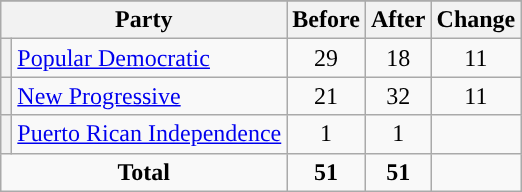<table class="wikitable" style="text-align:center;">
<tr>
</tr>
<tr>
<th colspan=2>Party</th>
<th>Before</th>
<th>After</th>
<th>Change</th>
</tr>
<tr>
<th style="background-color:"></th>
<td style="text-align:left;"><a href='#'>Popular Democratic</a></td>
<td>29</td>
<td>18</td>
<td> 11</td>
</tr>
<tr>
<th style="background-color:"></th>
<td style="text-align:left;"><a href='#'>New Progressive</a></td>
<td>21</td>
<td>32</td>
<td> 11</td>
</tr>
<tr>
<th style="background-color:"></th>
<td style="text-align:left;"><a href='#'>Puerto Rican Independence</a></td>
<td>1</td>
<td>1</td>
<td></td>
</tr>
<tr>
<td colspan=2><strong>Total</strong></td>
<td><strong>51</strong></td>
<td><strong>51</strong></td>
<td></td>
</tr>
</table>
